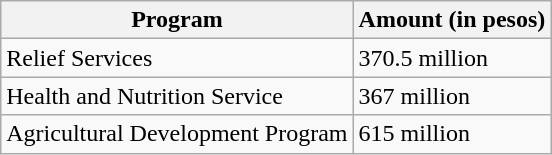<table class="wikitable">
<tr>
<th>Program</th>
<th>Amount (in pesos)</th>
</tr>
<tr>
<td>Relief Services</td>
<td>370.5 million</td>
</tr>
<tr>
<td>Health and Nutrition Service</td>
<td>367 million</td>
</tr>
<tr>
<td>Agricultural Development Program</td>
<td>615 million</td>
</tr>
</table>
